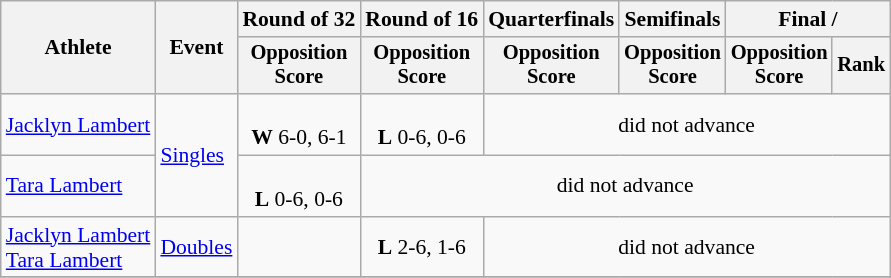<table class=wikitable style="font-size:90%">
<tr>
<th rowspan=2>Athlete</th>
<th rowspan=2>Event</th>
<th>Round of 32</th>
<th>Round of 16</th>
<th>Quarterfinals</th>
<th>Semifinals</th>
<th colspan=2>Final / </th>
</tr>
<tr style="font-size:95%">
<th>Opposition<br>Score</th>
<th>Opposition<br>Score</th>
<th>Opposition<br>Score</th>
<th>Opposition<br>Score</th>
<th>Opposition<br>Score</th>
<th>Rank</th>
</tr>
<tr align=center>
<td align=left><a href='#'>Jacklyn Lambert</a></td>
<td align=left rowspan=2><a href='#'>Singles</a></td>
<td><br> <strong>W</strong> 6-0, 6-1</td>
<td><br> <strong>L</strong> 0-6, 0-6</td>
<td colspan=4>did not advance</td>
</tr>
<tr align=center>
<td align=left><a href='#'>Tara Lambert</a></td>
<td><br><strong>L</strong> 0-6, 0-6</td>
<td colspan=5>did not advance</td>
</tr>
<tr align=center>
<td align=left><a href='#'>Jacklyn Lambert</a><br><a href='#'>Tara Lambert</a></td>
<td align=left rowspan=1><a href='#'>Doubles</a></td>
<td></td>
<td> <strong>L</strong> 2-6, 1-6</td>
<td colspan=4>did not advance</td>
</tr>
<tr>
</tr>
</table>
